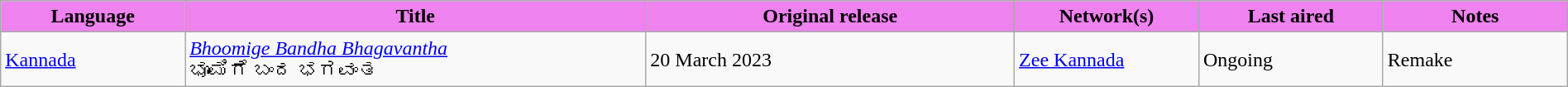<table class="wikitable" style="width:100%; margin-right:0;">
<tr>
<th style="background:Violet; width:10%;">Language</th>
<th style="background:Violet; width:25%;">Title</th>
<th style="background:Violet; width:20%;">Original release</th>
<th style="background:Violet; width:10%;">Network(s)</th>
<th style="background:Violet; width:10%;">Last aired</th>
<th style="background:Violet; width:10%;">Notes</th>
</tr>
<tr>
<td><a href='#'>Kannada</a></td>
<td><em><a href='#'>Bhoomige Bandha Bhagavantha</a></em> <br> ಭೂಮಿಗೆ ಬಂದ ಭಗವಂತ</td>
<td>20 March 2023</td>
<td><a href='#'>Zee Kannada</a></td>
<td>Ongoing</td>
<td>Remake</td>
</tr>
</table>
